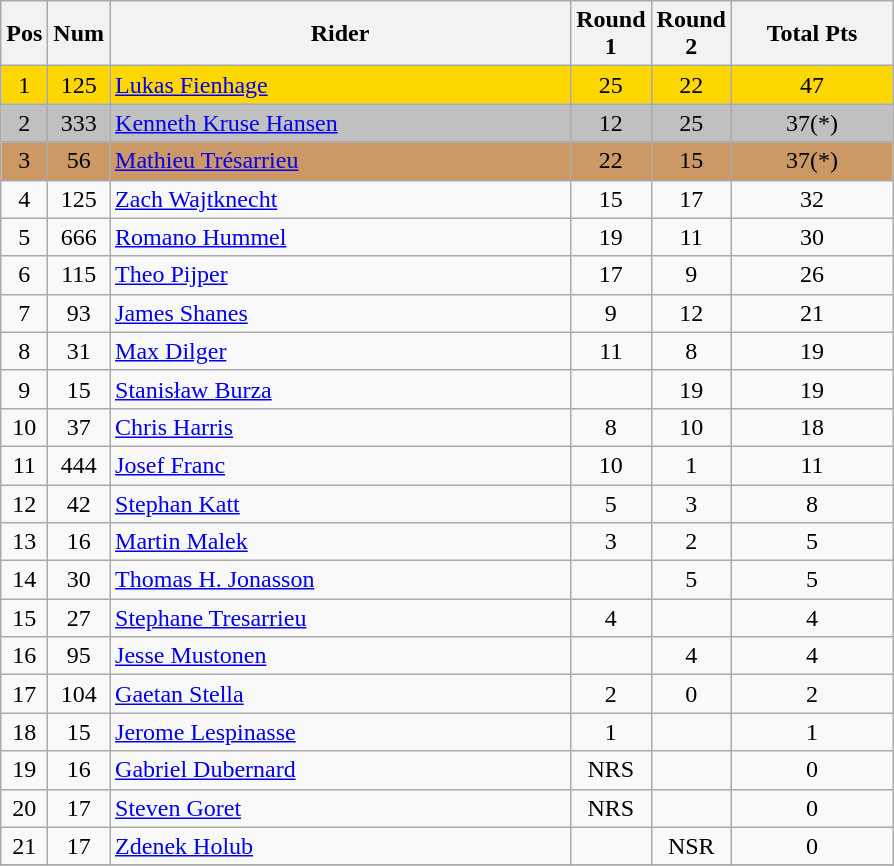<table class="wikitable" style="font-size: 100%">
<tr>
<th width=20>Pos</th>
<th width=20>Num</th>
<th width=300>Rider</th>
<th width=40>Round 1</th>
<th width=40>Round 2</th>
<th width=100>Total Pts</th>
</tr>
<tr align=center style="background-color: gold;">
<td>1</td>
<td>125</td>
<td align="left"> <a href='#'>Lukas Fienhage</a></td>
<td>25</td>
<td>22</td>
<td>47</td>
</tr>
<tr align=center style="background-color: silver;">
<td>2</td>
<td>333</td>
<td align="left"> <a href='#'>Kenneth Kruse Hansen</a></td>
<td>12</td>
<td>25</td>
<td>37(*)</td>
</tr>
<tr align=center style="background-color: #cc9966;">
<td>3</td>
<td>56</td>
<td align="left"> <a href='#'>Mathieu Trésarrieu</a></td>
<td>22</td>
<td>15</td>
<td>37(*)</td>
</tr>
<tr align="center">
<td>4</td>
<td>125</td>
<td align="left"> <a href='#'>Zach Wajtknecht</a></td>
<td>15</td>
<td>17</td>
<td>32</td>
</tr>
<tr align="center">
<td>5</td>
<td>666</td>
<td align="left"> <a href='#'>Romano Hummel</a></td>
<td>19</td>
<td>11</td>
<td>30</td>
</tr>
<tr align="center">
<td>6</td>
<td>115</td>
<td align="left"> <a href='#'>Theo Pijper</a></td>
<td>17</td>
<td>9</td>
<td>26</td>
</tr>
<tr align="center">
<td>7</td>
<td>93</td>
<td align="left"> <a href='#'>James Shanes</a></td>
<td>9</td>
<td>12</td>
<td>21</td>
</tr>
<tr align="center">
<td>8</td>
<td>31</td>
<td align="left"> <a href='#'>Max Dilger</a></td>
<td>11</td>
<td>8</td>
<td>19</td>
</tr>
<tr align="center">
<td>9</td>
<td>15</td>
<td align="left"> <a href='#'>Stanisław Burza</a></td>
<td></td>
<td>19</td>
<td>19</td>
</tr>
<tr align="center">
<td>10</td>
<td>37</td>
<td align="left"> <a href='#'>Chris Harris</a></td>
<td>8</td>
<td>10</td>
<td>18</td>
</tr>
<tr align="center">
<td>11</td>
<td>444</td>
<td align="left"> <a href='#'>Josef Franc</a></td>
<td>10</td>
<td>1</td>
<td>11</td>
</tr>
<tr align="center">
<td>12</td>
<td>42</td>
<td align="left"> <a href='#'>Stephan Katt</a></td>
<td>5</td>
<td>3</td>
<td>8</td>
</tr>
<tr align="center">
<td>13</td>
<td>16</td>
<td align="left"> <a href='#'>Martin Malek</a></td>
<td>3</td>
<td>2</td>
<td>5</td>
</tr>
<tr align="center">
<td>14</td>
<td>30</td>
<td align="left"> <a href='#'>Thomas H. Jonasson</a></td>
<td></td>
<td>5</td>
<td>5</td>
</tr>
<tr align="center">
<td>15</td>
<td>27</td>
<td align="left"> <a href='#'>Stephane Tresarrieu</a></td>
<td>4</td>
<td></td>
<td>4</td>
</tr>
<tr align="center">
<td>16</td>
<td>95</td>
<td align="left"> <a href='#'>Jesse Mustonen</a></td>
<td></td>
<td>4</td>
<td>4</td>
</tr>
<tr align="center">
<td>17</td>
<td>104</td>
<td align="left"> <a href='#'>Gaetan Stella</a></td>
<td>2</td>
<td>0</td>
<td>2</td>
</tr>
<tr align="center">
<td>18</td>
<td>15</td>
<td align="left"> <a href='#'>Jerome Lespinasse</a></td>
<td>1</td>
<td></td>
<td>1</td>
</tr>
<tr align="center">
<td>19</td>
<td>16</td>
<td align="left"> <a href='#'>Gabriel Dubernard </a></td>
<td>NRS</td>
<td></td>
<td>0</td>
</tr>
<tr align="center">
<td>20</td>
<td>17</td>
<td align="left"> <a href='#'>Steven Goret</a></td>
<td>NRS</td>
<td></td>
<td>0</td>
</tr>
<tr align="center">
<td>21</td>
<td>17</td>
<td align="left"> <a href='#'>Zdenek Holub</a></td>
<td></td>
<td>NSR</td>
<td>0</td>
</tr>
<tr align="center">
</tr>
</table>
